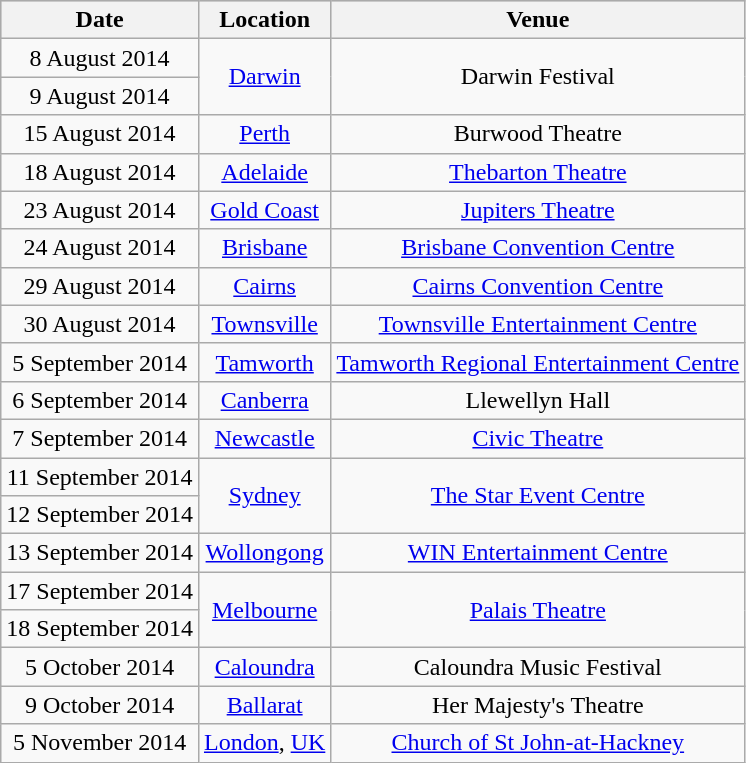<table class="wikitable" style="text-align:center;">
<tr bgcolor="#CCCCCC">
<th>Date</th>
<th>Location</th>
<th>Venue</th>
</tr>
<tr>
<td>8 August 2014</td>
<td rowspan="2"><a href='#'>Darwin</a></td>
<td rowspan="2">Darwin Festival</td>
</tr>
<tr>
<td>9 August 2014</td>
</tr>
<tr>
<td>15 August 2014</td>
<td><a href='#'>Perth</a></td>
<td>Burwood Theatre</td>
</tr>
<tr>
<td>18 August 2014</td>
<td><a href='#'>Adelaide</a></td>
<td><a href='#'>Thebarton Theatre</a></td>
</tr>
<tr>
<td>23 August 2014</td>
<td><a href='#'>Gold Coast</a></td>
<td><a href='#'>Jupiters Theatre</a></td>
</tr>
<tr>
<td>24 August 2014</td>
<td><a href='#'>Brisbane</a></td>
<td><a href='#'>Brisbane Convention Centre</a></td>
</tr>
<tr>
<td>29 August 2014</td>
<td><a href='#'>Cairns</a></td>
<td><a href='#'>Cairns Convention Centre</a></td>
</tr>
<tr>
<td>30 August 2014</td>
<td><a href='#'>Townsville</a></td>
<td><a href='#'>Townsville Entertainment Centre</a></td>
</tr>
<tr>
<td>5 September 2014</td>
<td><a href='#'>Tamworth</a></td>
<td><a href='#'>Tamworth Regional Entertainment Centre</a></td>
</tr>
<tr>
<td>6 September 2014</td>
<td><a href='#'>Canberra</a></td>
<td>Llewellyn Hall</td>
</tr>
<tr>
<td>7 September 2014</td>
<td><a href='#'>Newcastle</a></td>
<td><a href='#'>Civic Theatre</a></td>
</tr>
<tr>
<td>11 September 2014</td>
<td rowspan="2"><a href='#'>Sydney</a></td>
<td rowspan="2"><a href='#'>The Star Event Centre</a></td>
</tr>
<tr>
<td>12 September 2014</td>
</tr>
<tr>
<td>13 September 2014</td>
<td><a href='#'>Wollongong</a></td>
<td><a href='#'>WIN Entertainment Centre</a></td>
</tr>
<tr>
<td>17 September 2014</td>
<td rowspan="2"><a href='#'>Melbourne</a></td>
<td rowspan="2"><a href='#'>Palais Theatre</a></td>
</tr>
<tr>
<td>18 September 2014</td>
</tr>
<tr>
<td>5 October 2014</td>
<td><a href='#'>Caloundra</a></td>
<td>Caloundra Music Festival</td>
</tr>
<tr>
<td>9 October 2014</td>
<td><a href='#'>Ballarat</a></td>
<td>Her Majesty's Theatre</td>
</tr>
<tr>
<td>5 November 2014</td>
<td><a href='#'>London</a>, <a href='#'>UK</a></td>
<td><a href='#'>Church of St John-at-Hackney</a></td>
</tr>
</table>
